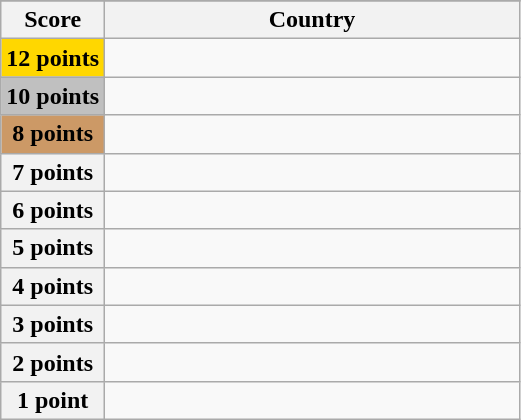<table class="wikitable">
<tr>
</tr>
<tr>
<th scope="col" width="20%">Score</th>
<th scope="col">Country</th>
</tr>
<tr>
<th scope="row" style="background:gold">12 points</th>
<td></td>
</tr>
<tr>
<th scope="row" style="background:silver">10 points</th>
<td></td>
</tr>
<tr>
<th scope="row" style="background:#CC9966">8 points</th>
<td></td>
</tr>
<tr>
<th scope="row">7 points</th>
<td></td>
</tr>
<tr>
<th scope="row">6 points</th>
<td></td>
</tr>
<tr>
<th scope="row">5 points</th>
<td></td>
</tr>
<tr>
<th scope="row">4 points</th>
<td></td>
</tr>
<tr>
<th scope="row">3 points</th>
<td></td>
</tr>
<tr>
<th scope="row">2 points</th>
<td></td>
</tr>
<tr>
<th scope="row">1 point</th>
<td></td>
</tr>
</table>
